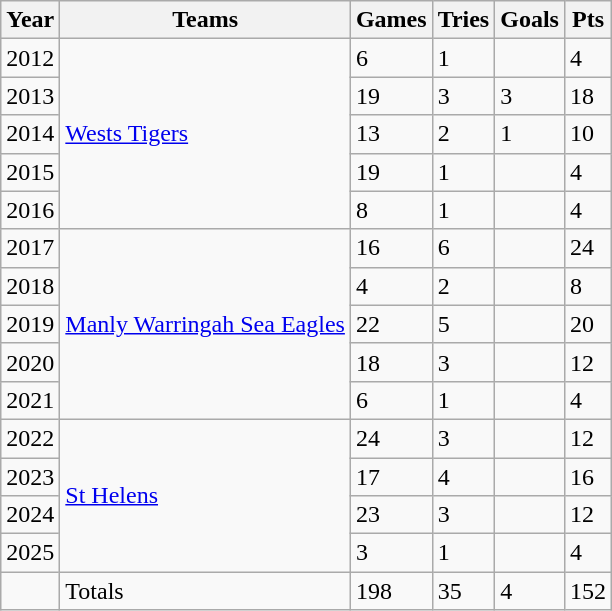<table class="wikitable">
<tr>
<th>Year</th>
<th>Teams</th>
<th>Games</th>
<th>Tries</th>
<th>Goals</th>
<th>Pts</th>
</tr>
<tr>
<td>2012</td>
<td rowspan="5"> <a href='#'>Wests Tigers</a></td>
<td>6</td>
<td>1</td>
<td></td>
<td>4</td>
</tr>
<tr>
<td>2013</td>
<td>19</td>
<td>3</td>
<td>3</td>
<td>18</td>
</tr>
<tr>
<td>2014</td>
<td>13</td>
<td>2</td>
<td>1</td>
<td>10</td>
</tr>
<tr>
<td>2015</td>
<td>19</td>
<td>1</td>
<td></td>
<td>4</td>
</tr>
<tr>
<td>2016</td>
<td>8</td>
<td>1</td>
<td></td>
<td>4</td>
</tr>
<tr>
<td>2017</td>
<td rowspan="5"> <a href='#'>Manly Warringah Sea Eagles</a></td>
<td>16</td>
<td>6</td>
<td></td>
<td>24</td>
</tr>
<tr>
<td>2018</td>
<td>4</td>
<td>2</td>
<td></td>
<td>8</td>
</tr>
<tr>
<td>2019</td>
<td>22</td>
<td>5</td>
<td></td>
<td>20</td>
</tr>
<tr>
<td>2020</td>
<td>18</td>
<td>3</td>
<td></td>
<td>12</td>
</tr>
<tr>
<td>2021</td>
<td>6</td>
<td>1</td>
<td></td>
<td>4</td>
</tr>
<tr>
<td>2022</td>
<td rowspan="4"> <a href='#'>St Helens</a></td>
<td>24</td>
<td>3</td>
<td></td>
<td>12</td>
</tr>
<tr>
<td>2023</td>
<td>17</td>
<td>4</td>
<td></td>
<td>16</td>
</tr>
<tr>
<td>2024</td>
<td>23</td>
<td>3</td>
<td></td>
<td>12</td>
</tr>
<tr>
<td>2025</td>
<td>3</td>
<td>1</td>
<td></td>
<td>4</td>
</tr>
<tr>
<td></td>
<td>Totals</td>
<td>198</td>
<td>35</td>
<td>4</td>
<td>152</td>
</tr>
</table>
